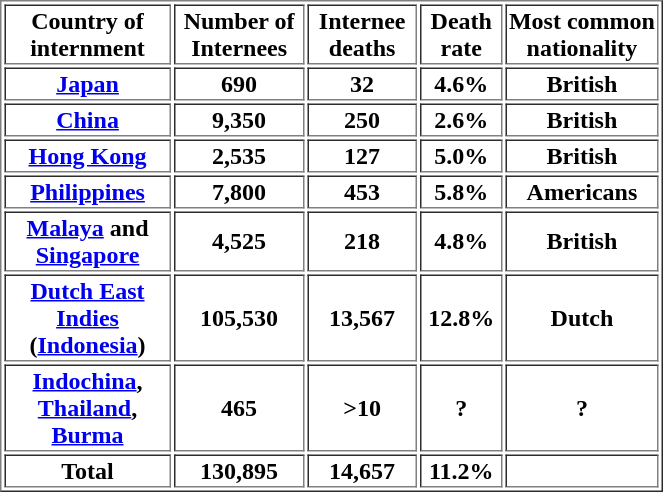<table style="width: 35%; height:40px" border="1" align="right">
<tr>
<th>Country of internment</th>
<th>Number of Internees</th>
<th>Internee deaths</th>
<th>Death rate</th>
<th>Most common nationality</th>
</tr>
<tr>
<th><a href='#'>Japan</a></th>
<th>690</th>
<th>32</th>
<th>4.6%</th>
<th>British</th>
</tr>
<tr>
<th><a href='#'>China</a></th>
<th>9,350</th>
<th>250</th>
<th>2.6%</th>
<th>British</th>
</tr>
<tr>
<th><a href='#'>Hong Kong</a></th>
<th>2,535</th>
<th>127</th>
<th>5.0%</th>
<th>British</th>
</tr>
<tr>
<th><a href='#'>Philippines</a></th>
<th>7,800</th>
<th>453</th>
<th>5.8%</th>
<th>Americans</th>
</tr>
<tr>
<th><a href='#'>Malaya</a> and <a href='#'>Singapore</a></th>
<th>4,525</th>
<th>218</th>
<th>4.8%</th>
<th>British</th>
</tr>
<tr>
<th><a href='#'>Dutch East Indies</a> (<a href='#'>Indonesia</a>)</th>
<th>105,530</th>
<th>13,567</th>
<th>12.8%</th>
<th>Dutch</th>
</tr>
<tr>
<th><a href='#'>Indochina</a>, <a href='#'>Thailand</a>, <a href='#'>Burma</a></th>
<th>465</th>
<th>>10</th>
<th>?</th>
<th>?</th>
</tr>
<tr>
<th>Total</th>
<th>130,895</th>
<th>14,657</th>
<th>11.2%</th>
<th></th>
</tr>
</table>
